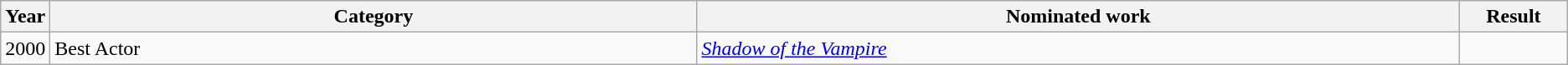<table class=wikitable>
<tr>
<th scope="col" style="width:1em;">Year</th>
<th scope="col" style="width:33em;">Category</th>
<th scope="col" style="width:39em;">Nominated work</th>
<th scope="col" style="width:5em;">Result</th>
</tr>
<tr>
<td>2000</td>
<td>Best Actor</td>
<td><em><a href='#'>Shadow of the Vampire</a></em></td>
<td></td>
</tr>
</table>
